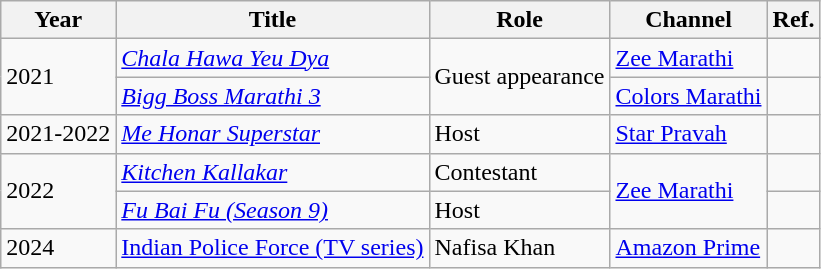<table class="wikitable">
<tr>
<th>Year</th>
<th>Title</th>
<th>Role</th>
<th>Channel</th>
<th>Ref.</th>
</tr>
<tr>
<td rowspan="2">2021</td>
<td><em><a href='#'>Chala Hawa Yeu Dya</a></em></td>
<td rowspan="2">Guest appearance</td>
<td><a href='#'>Zee Marathi</a></td>
<td></td>
</tr>
<tr>
<td><em><a href='#'>Bigg Boss Marathi 3</a></em></td>
<td><a href='#'>Colors Marathi</a></td>
<td></td>
</tr>
<tr>
<td>2021-2022</td>
<td><em><a href='#'>Me Honar Superstar</a></em></td>
<td>Host</td>
<td><a href='#'>Star Pravah</a></td>
<td></td>
</tr>
<tr>
<td rowspan="2">2022</td>
<td><em><a href='#'>Kitchen Kallakar</a></em></td>
<td>Contestant</td>
<td rowspan="2"><a href='#'>Zee Marathi</a></td>
<td></td>
</tr>
<tr>
<td><em><a href='#'>Fu Bai Fu (Season 9)</a></em></td>
<td>Host</td>
<td></td>
</tr>
<tr>
<td>2024</td>
<td><a href='#'>Indian Police Force (TV series)</a></td>
<td>Nafisa Khan</td>
<td><a href='#'>Amazon Prime</a></td>
<td></td>
</tr>
</table>
